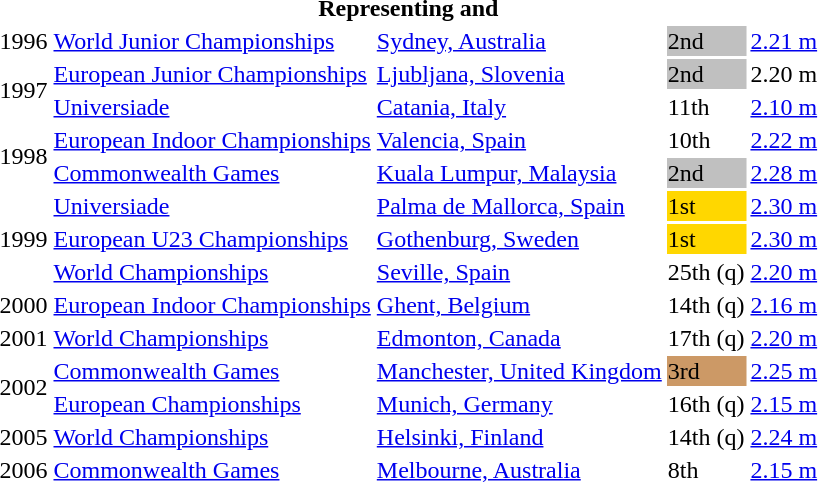<table>
<tr>
<th colspan="6">Representing  and </th>
</tr>
<tr>
<td>1996</td>
<td><a href='#'>World Junior Championships</a></td>
<td><a href='#'>Sydney, Australia</a></td>
<td bgcolor=silver>2nd</td>
<td><a href='#'>2.21 m</a></td>
</tr>
<tr>
<td rowspan=2>1997</td>
<td><a href='#'>European Junior Championships</a></td>
<td><a href='#'>Ljubljana, Slovenia</a></td>
<td bgcolor=silver>2nd</td>
<td>2.20 m</td>
</tr>
<tr>
<td><a href='#'>Universiade</a></td>
<td><a href='#'>Catania, Italy</a></td>
<td>11th</td>
<td><a href='#'>2.10 m</a></td>
</tr>
<tr>
<td rowspan=2>1998</td>
<td><a href='#'>European Indoor Championships</a></td>
<td><a href='#'>Valencia, Spain</a></td>
<td>10th</td>
<td><a href='#'>2.22 m</a></td>
</tr>
<tr>
<td><a href='#'>Commonwealth Games</a></td>
<td><a href='#'>Kuala Lumpur, Malaysia</a></td>
<td bgcolor=silver>2nd</td>
<td><a href='#'>2.28 m</a></td>
</tr>
<tr>
<td rowspan=3>1999</td>
<td><a href='#'>Universiade</a></td>
<td><a href='#'>Palma de Mallorca, Spain</a></td>
<td bgcolor=gold>1st</td>
<td><a href='#'>2.30 m</a></td>
</tr>
<tr>
<td><a href='#'>European U23 Championships</a></td>
<td><a href='#'>Gothenburg, Sweden</a></td>
<td bgcolor=gold>1st</td>
<td><a href='#'>2.30 m</a></td>
</tr>
<tr>
<td><a href='#'>World Championships</a></td>
<td><a href='#'>Seville, Spain</a></td>
<td>25th (q)</td>
<td><a href='#'>2.20 m</a></td>
</tr>
<tr>
<td>2000</td>
<td><a href='#'>European Indoor Championships</a></td>
<td><a href='#'>Ghent, Belgium</a></td>
<td>14th (q)</td>
<td><a href='#'>2.16 m</a></td>
</tr>
<tr>
<td>2001</td>
<td><a href='#'>World Championships</a></td>
<td><a href='#'>Edmonton, Canada</a></td>
<td>17th (q)</td>
<td><a href='#'>2.20 m</a></td>
</tr>
<tr>
<td rowspan=2>2002</td>
<td><a href='#'>Commonwealth Games</a></td>
<td><a href='#'>Manchester, United Kingdom</a></td>
<td style="background:#c96;">3rd</td>
<td><a href='#'>2.25 m</a></td>
</tr>
<tr>
<td><a href='#'>European Championships</a></td>
<td><a href='#'>Munich, Germany</a></td>
<td>16th (q)</td>
<td><a href='#'>2.15 m</a></td>
</tr>
<tr>
<td>2005</td>
<td><a href='#'>World Championships</a></td>
<td><a href='#'>Helsinki, Finland</a></td>
<td>14th (q)</td>
<td><a href='#'>2.24 m</a></td>
</tr>
<tr>
<td>2006</td>
<td><a href='#'>Commonwealth Games</a></td>
<td><a href='#'>Melbourne, Australia</a></td>
<td>8th</td>
<td><a href='#'>2.15 m</a></td>
</tr>
</table>
